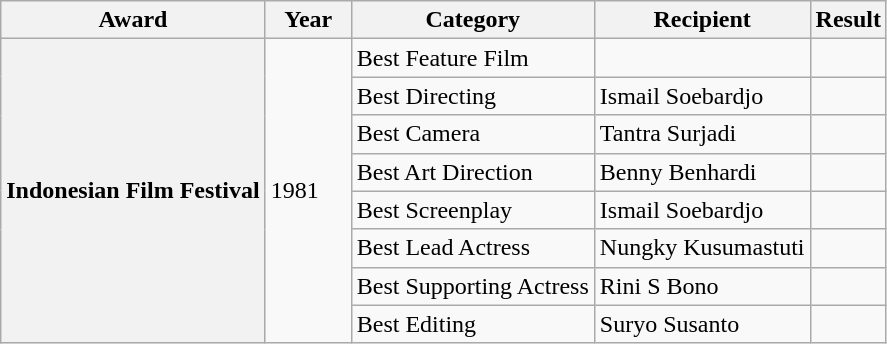<table class="wikitable">
<tr>
<th scope="col">Award</th>
<th scope="col" width="50">Year</th>
<th scope="col">Category</th>
<th scope="col">Recipient</th>
<th scope="col">Result</th>
</tr>
<tr>
<th rowspan="8" scope="row">Indonesian Film Festival</th>
<td rowspan="8">1981</td>
<td>Best Feature Film</td>
<td></td>
<td></td>
</tr>
<tr>
<td>Best Directing</td>
<td>Ismail Soebardjo</td>
<td></td>
</tr>
<tr>
<td>Best Camera</td>
<td>Tantra Surjadi</td>
<td></td>
</tr>
<tr>
<td>Best Art Direction</td>
<td>Benny Benhardi</td>
<td></td>
</tr>
<tr>
<td>Best Screenplay</td>
<td>Ismail Soebardjo</td>
<td></td>
</tr>
<tr>
<td>Best Lead Actress</td>
<td>Nungky Kusumastuti</td>
<td></td>
</tr>
<tr>
<td>Best Supporting Actress</td>
<td>Rini S Bono</td>
<td></td>
</tr>
<tr>
<td>Best Editing</td>
<td>Suryo Susanto</td>
<td></td>
</tr>
</table>
